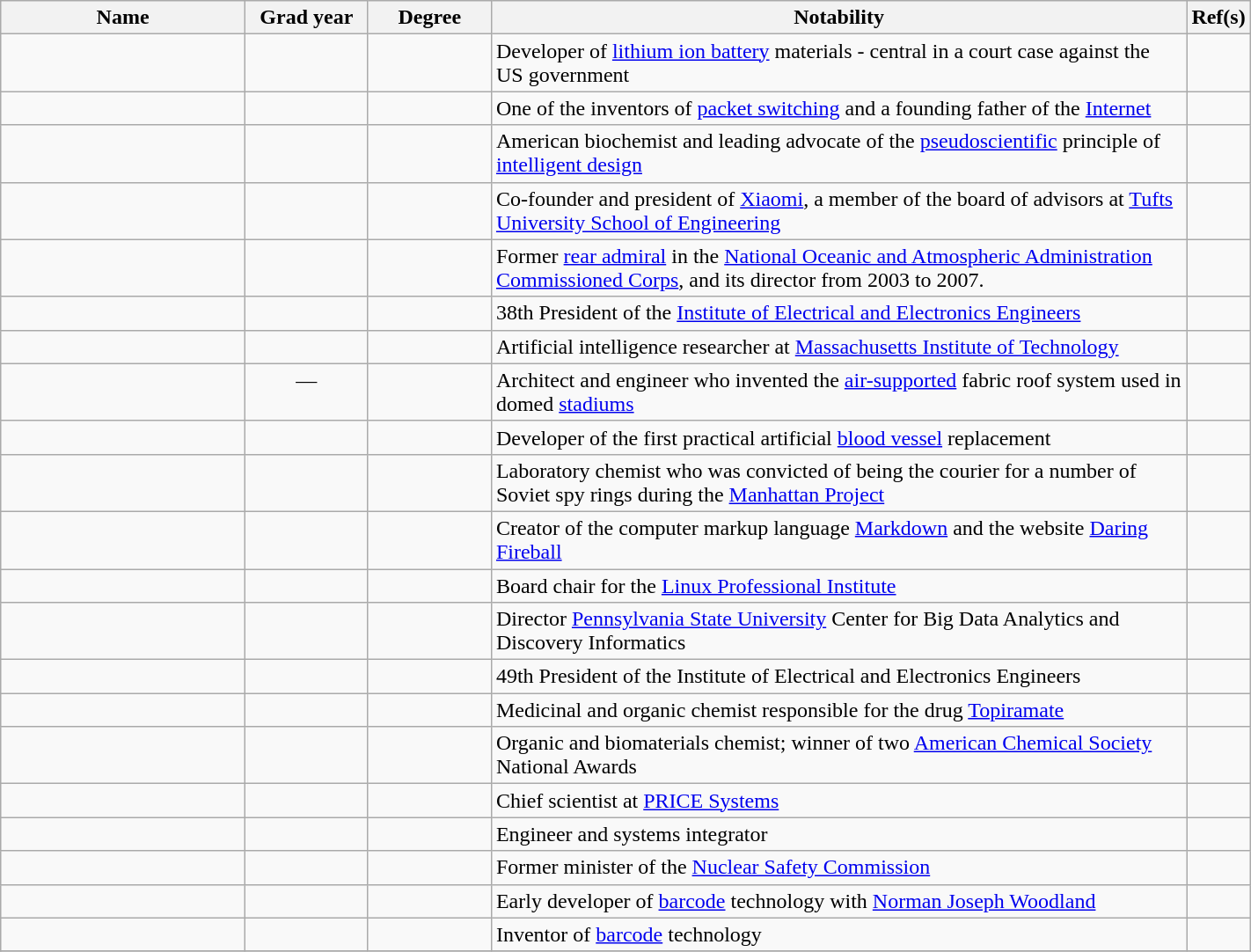<table class="wikitable sortable" width=75%>
<tr valign="top"|-valign="top">
<th width="20%">Name</th>
<th width="10%">Grad year</th>
<th width="10%" class="unsortable">Degree</th>
<th width="57%" class="unsortable">Notability</th>
<th width="3%" class="unsortable">Ref(s)</th>
</tr>
<tr valign="top">
<td></td>
<td></td>
<td></td>
<td>Developer of <a href='#'>lithium ion battery</a> materials - central in a court case against the US government</td>
<td></td>
</tr>
<tr valign="top">
<td></td>
<td></td>
<td></td>
<td>One of the inventors of <a href='#'>packet switching</a> and a founding father of the <a href='#'>Internet</a></td>
<td></td>
</tr>
<tr valign="top">
<td></td>
<td></td>
<td></td>
<td>American biochemist and leading advocate of the <a href='#'>pseudoscientific</a> principle of <a href='#'>intelligent design</a></td>
<td></td>
</tr>
<tr valign="top">
<td></td>
<td></td>
<td></td>
<td>Co-founder and president of <a href='#'>Xiaomi</a>, a member of the board of advisors at <a href='#'>Tufts University School of Engineering</a></td>
<td></td>
</tr>
<tr valign="top">
<td></td>
<td></td>
<td></td>
<td>Former <a href='#'>rear admiral</a> in the <a href='#'>National Oceanic and Atmospheric Administration Commissioned Corps</a>, and its director from 2003 to 2007.</td>
<td></td>
</tr>
<tr valign="top">
<td></td>
<td></td>
<td></td>
<td>38th President of the <a href='#'>Institute of Electrical and Electronics Engineers</a></td>
<td></td>
</tr>
<tr valign="top">
<td></td>
<td></td>
<td></td>
<td>Artificial intelligence researcher at <a href='#'>Massachusetts Institute of Technology</a></td>
<td></td>
</tr>
<tr valign="top">
<td></td>
<td data-sort-value="00" style="text-align:center;">—</td>
<td></td>
<td>Architect and engineer who invented the <a href='#'>air-supported</a> fabric roof system used in domed <a href='#'>stadiums</a></td>
<td></td>
</tr>
<tr valign="top">
<td></td>
<td></td>
<td></td>
<td>Developer of the first practical artificial <a href='#'>blood vessel</a> replacement</td>
<td></td>
</tr>
<tr valign="top">
<td></td>
<td></td>
<td></td>
<td>Laboratory chemist who was convicted of being the courier for a number of Soviet spy rings during the <a href='#'>Manhattan Project</a></td>
<td></td>
</tr>
<tr valign="top">
<td></td>
<td></td>
<td></td>
<td>Creator of the computer markup language <a href='#'>Markdown</a> and the website <a href='#'>Daring Fireball</a></td>
<td></td>
</tr>
<tr valign="top">
<td></td>
<td></td>
<td></td>
<td>Board chair for the <a href='#'>Linux Professional Institute</a></td>
<td></td>
</tr>
<tr valign="top">
<td></td>
<td></td>
<td></td>
<td>Director <a href='#'>Pennsylvania State University</a> Center for Big Data Analytics and Discovery Informatics</td>
<td></td>
</tr>
<tr valign="top">
<td></td>
<td> </td>
<td> </td>
<td>49th President of the Institute of Electrical and Electronics Engineers</td>
<td></td>
</tr>
<tr valign="top">
<td></td>
<td> </td>
<td> </td>
<td>Medicinal and organic chemist responsible for the drug <a href='#'>Topiramate</a></td>
<td></td>
</tr>
<tr valign="top">
<td></td>
<td></td>
<td></td>
<td>Organic and biomaterials chemist; winner of two <a href='#'>American Chemical Society</a> National Awards</td>
<td></td>
</tr>
<tr valign="top">
<td></td>
<td></td>
<td></td>
<td>Chief scientist at <a href='#'>PRICE Systems</a></td>
<td></td>
</tr>
<tr valign="top">
<td></td>
<td></td>
<td></td>
<td>Engineer and systems integrator</td>
<td></td>
</tr>
<tr valign="top">
<td></td>
<td></td>
<td></td>
<td>Former minister of the <a href='#'>Nuclear Safety Commission</a></td>
<td></td>
</tr>
<tr valign="top">
<td></td>
<td></td>
<td></td>
<td>Early developer of <a href='#'>barcode</a> technology with <a href='#'>Norman Joseph Woodland</a></td>
<td></td>
</tr>
<tr valign="top">
<td></td>
<td></td>
<td></td>
<td>Inventor of <a href='#'>barcode</a> technology</td>
<td></td>
</tr>
<tr valign="top">
</tr>
</table>
